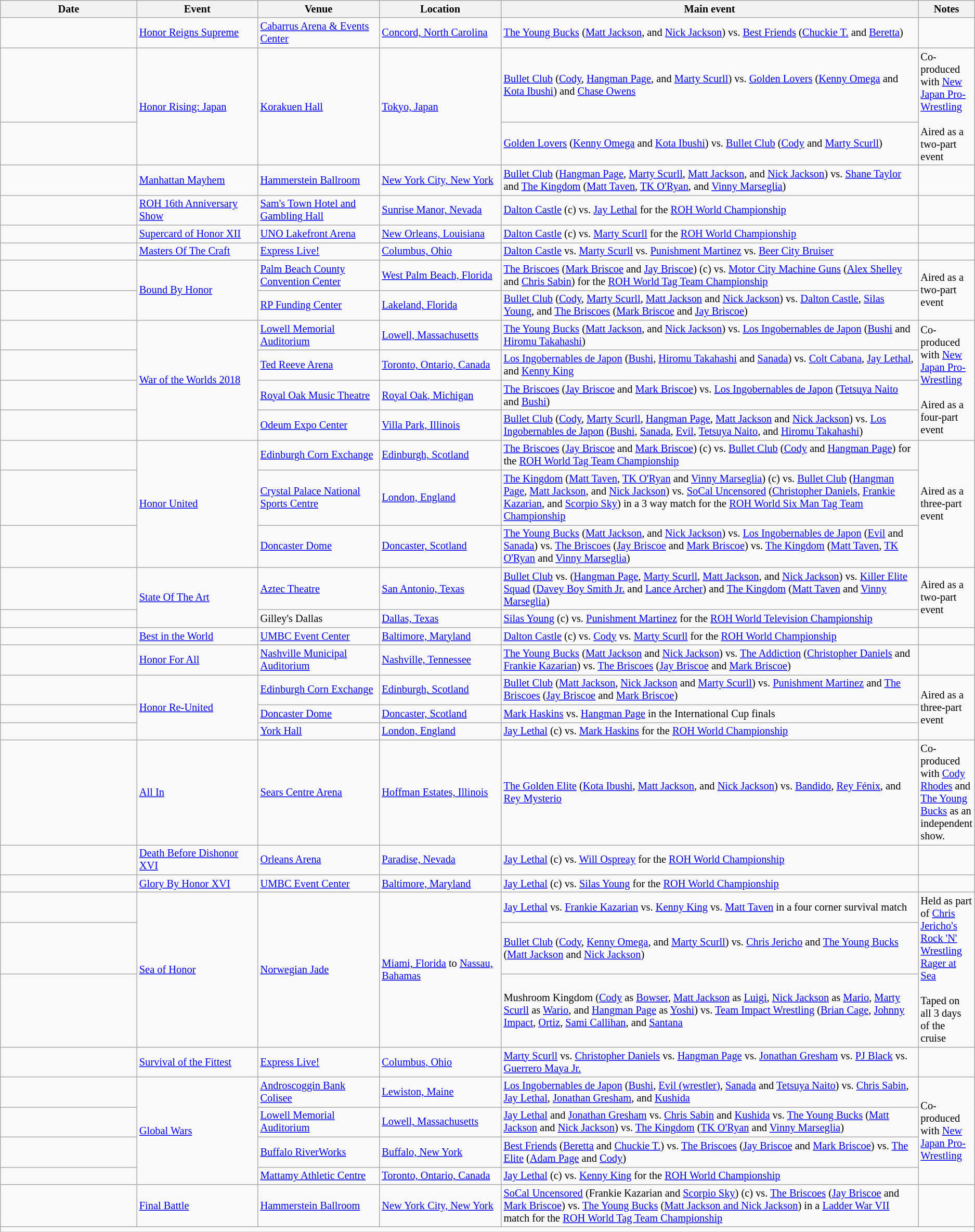<table class="sortable wikitable succession-box" style="font-size:85%;">
<tr>
<th width=15%>Date</th>
<th width=13%>Event</th>
<th width=13%>Venue</th>
<th width=13%>Location</th>
<th width=50%>Main event</th>
<th width=13%>Notes</th>
</tr>
<tr>
<td></td>
<td><a href='#'>Honor Reigns Supreme</a></td>
<td><a href='#'>Cabarrus Arena & Events Center</a></td>
<td><a href='#'>Concord, North Carolina</a></td>
<td><a href='#'>The Young Bucks</a> (<a href='#'>Matt Jackson</a>, and <a href='#'>Nick Jackson</a>)  vs. <a href='#'>Best Friends</a> (<a href='#'>Chuckie T.</a> and <a href='#'>Beretta</a>)</td>
<td></td>
</tr>
<tr>
<td></td>
<td rowspan="2"><a href='#'>Honor Rising: Japan</a></td>
<td rowspan="2"><a href='#'>Korakuen Hall</a></td>
<td rowspan="2"><a href='#'>Tokyo, Japan</a></td>
<td><a href='#'>Bullet Club</a> (<a href='#'>Cody</a>, <a href='#'>Hangman Page</a>, and <a href='#'>Marty Scurll</a>) vs. <a href='#'>Golden Lovers</a> (<a href='#'>Kenny Omega</a> and <a href='#'>Kota Ibushi</a>) and <a href='#'>Chase Owens</a></td>
<td rowspan="2">Co-produced with <a href='#'>New Japan Pro-Wrestling</a><br><br>Aired as a two-part event</td>
</tr>
<tr>
<td></td>
<td><a href='#'>Golden Lovers</a> (<a href='#'>Kenny Omega</a> and <a href='#'>Kota Ibushi</a>) vs. <a href='#'>Bullet Club</a> (<a href='#'>Cody</a> and <a href='#'>Marty Scurll</a>)</td>
</tr>
<tr>
<td></td>
<td><a href='#'>Manhattan Mayhem</a></td>
<td><a href='#'>Hammerstein Ballroom</a></td>
<td><a href='#'>New York City, New York</a></td>
<td><a href='#'>Bullet Club</a> (<a href='#'>Hangman Page</a>, <a href='#'>Marty Scurll</a>, <a href='#'>Matt Jackson</a>, and <a href='#'>Nick Jackson</a>) vs. <a href='#'>Shane Taylor</a> and <a href='#'>The Kingdom</a> (<a href='#'>Matt Taven</a>, <a href='#'>TK O'Ryan</a>, and <a href='#'>Vinny Marseglia</a>)</td>
<td></td>
</tr>
<tr>
<td></td>
<td><a href='#'>ROH 16th Anniversary Show</a></td>
<td><a href='#'>Sam's Town Hotel and Gambling Hall</a></td>
<td><a href='#'>Sunrise Manor, Nevada</a></td>
<td><a href='#'>Dalton Castle</a> (c) vs. <a href='#'>Jay Lethal</a> for the <a href='#'>ROH World Championship</a></td>
<td></td>
</tr>
<tr>
<td></td>
<td><a href='#'>Supercard of Honor XII</a></td>
<td><a href='#'>UNO Lakefront Arena</a></td>
<td><a href='#'>New Orleans, Louisiana</a></td>
<td><a href='#'>Dalton Castle</a> (c) vs. <a href='#'>Marty Scurll</a> for the <a href='#'>ROH World Championship</a></td>
<td></td>
</tr>
<tr>
<td></td>
<td><a href='#'>Masters Of The Craft</a></td>
<td><a href='#'>Express Live!</a></td>
<td><a href='#'>Columbus, Ohio</a></td>
<td><a href='#'>Dalton Castle</a> vs. <a href='#'>Marty Scurll</a> vs. <a href='#'>Punishment Martinez</a> vs. <a href='#'>Beer City Bruiser</a></td>
<td></td>
</tr>
<tr>
<td></td>
<td rowspan="2"><a href='#'>Bound By Honor</a></td>
<td><a href='#'>Palm Beach County Convention Center</a></td>
<td><a href='#'>West Palm Beach, Florida</a></td>
<td><a href='#'>The Briscoes</a> (<a href='#'>Mark Briscoe</a> and <a href='#'>Jay Briscoe</a>) (c) vs. <a href='#'>Motor City Machine Guns</a> (<a href='#'>Alex Shelley</a> and <a href='#'>Chris Sabin</a>) for the <a href='#'>ROH World Tag Team Championship</a></td>
<td rowspan="2">Aired as a two-part event</td>
</tr>
<tr>
<td></td>
<td><a href='#'>RP Funding Center</a></td>
<td><a href='#'>Lakeland, Florida</a></td>
<td><a href='#'>Bullet Club</a> (<a href='#'>Cody</a>, <a href='#'>Marty Scurll</a>, <a href='#'>Matt Jackson</a> and <a href='#'>Nick Jackson</a>) vs. <a href='#'>Dalton Castle</a>, <a href='#'>Silas Young</a>, and <a href='#'>The Briscoes</a> (<a href='#'>Mark Briscoe</a> and <a href='#'>Jay Briscoe</a>)</td>
</tr>
<tr>
<td></td>
<td rowspan="4"><a href='#'>War of the Worlds 2018</a></td>
<td><a href='#'>Lowell Memorial Auditorium</a></td>
<td><a href='#'>Lowell, Massachusetts</a></td>
<td><a href='#'>The Young Bucks</a> (<a href='#'>Matt Jackson</a>, and <a href='#'>Nick Jackson</a>) vs. <a href='#'>Los Ingobernables de Japon</a> (<a href='#'>Bushi</a> and <a href='#'>Hiromu Takahashi</a>)</td>
<td rowspan="4">Co-produced with <a href='#'>New Japan Pro-Wrestling</a><br><br>Aired as a four-part event</td>
</tr>
<tr>
<td></td>
<td><a href='#'>Ted Reeve Arena</a></td>
<td><a href='#'>Toronto, Ontario, Canada</a></td>
<td><a href='#'>Los Ingobernables de Japon</a> (<a href='#'>Bushi</a>, <a href='#'>Hiromu Takahashi</a> and <a href='#'>Sanada</a>) vs. <a href='#'>Colt Cabana</a>, <a href='#'>Jay Lethal</a>, and <a href='#'>Kenny King</a></td>
</tr>
<tr>
<td></td>
<td><a href='#'>Royal Oak Music Theatre</a></td>
<td><a href='#'>Royal Oak, Michigan</a></td>
<td><a href='#'>The Briscoes</a> (<a href='#'>Jay Briscoe</a> and <a href='#'>Mark Briscoe</a>) vs. <a href='#'>Los Ingobernables de Japon</a> (<a href='#'>Tetsuya Naito</a> and <a href='#'>Bushi</a>)</td>
</tr>
<tr>
<td></td>
<td><a href='#'>Odeum Expo Center</a></td>
<td><a href='#'>Villa Park, Illinois</a></td>
<td><a href='#'>Bullet Club</a> (<a href='#'>Cody</a>, <a href='#'>Marty Scurll</a>, <a href='#'>Hangman Page</a>, <a href='#'>Matt Jackson</a> and <a href='#'>Nick Jackson</a>) vs. <a href='#'>Los Ingobernables de Japon</a> (<a href='#'>Bushi</a>, <a href='#'>Sanada</a>, <a href='#'>Evil</a>, <a href='#'>Tetsuya Naito</a>, and <a href='#'>Hiromu Takahashi</a>)</td>
</tr>
<tr>
<td></td>
<td rowspan="3"><a href='#'>Honor United</a></td>
<td><a href='#'>Edinburgh Corn Exchange</a></td>
<td><a href='#'>Edinburgh, Scotland</a></td>
<td><a href='#'>The Briscoes</a> (<a href='#'>Jay Briscoe</a> and <a href='#'>Mark Briscoe</a>) (c) vs. <a href='#'>Bullet Club</a> (<a href='#'>Cody</a> and <a href='#'>Hangman Page</a>) for the <a href='#'>ROH World Tag Team Championship</a></td>
<td rowspan="3">Aired as a three-part event</td>
</tr>
<tr>
<td></td>
<td><a href='#'>Crystal Palace National Sports Centre</a></td>
<td><a href='#'>London, England</a></td>
<td><a href='#'>The Kingdom</a> (<a href='#'>Matt Taven</a>, <a href='#'>TK O'Ryan</a> and <a href='#'>Vinny Marseglia</a>) (c) vs. <a href='#'>Bullet Club</a> (<a href='#'>Hangman Page</a>, <a href='#'>Matt Jackson</a>, and <a href='#'>Nick Jackson</a>) vs. <a href='#'>SoCal Uncensored</a> (<a href='#'>Christopher Daniels</a>, <a href='#'>Frankie Kazarian</a>, and <a href='#'>Scorpio Sky</a>) in a 3 way match for the <a href='#'>ROH World Six Man Tag Team Championship</a></td>
</tr>
<tr>
<td></td>
<td><a href='#'>Doncaster Dome</a></td>
<td><a href='#'>Doncaster, Scotland</a></td>
<td><a href='#'>The Young Bucks</a> (<a href='#'>Matt Jackson</a>, and <a href='#'>Nick Jackson</a>) vs. <a href='#'>Los Ingobernables de Japon</a> (<a href='#'>Evil</a> and <a href='#'>Sanada</a>) vs.  <a href='#'>The Briscoes</a> (<a href='#'>Jay Briscoe</a> and <a href='#'>Mark Briscoe</a>) vs. <a href='#'>The Kingdom</a> (<a href='#'>Matt Taven</a>, <a href='#'>TK O'Ryan</a> and <a href='#'>Vinny Marseglia</a>)</td>
</tr>
<tr>
<td></td>
<td rowspan="2"><a href='#'>State Of The Art</a></td>
<td><a href='#'>Aztec Theatre</a></td>
<td><a href='#'>San Antonio, Texas</a></td>
<td><a href='#'>Bullet Club</a> vs. (<a href='#'>Hangman Page</a>, <a href='#'>Marty Scurll</a>, <a href='#'>Matt Jackson</a>, and <a href='#'>Nick Jackson</a>) vs. <a href='#'>Killer Elite Squad</a> (<a href='#'>Davey Boy Smith Jr.</a> and <a href='#'>Lance Archer</a>) and <a href='#'>The Kingdom</a> (<a href='#'>Matt Taven</a> and <a href='#'>Vinny Marseglia</a>)</td>
<td rowspan="2">Aired as a two-part event</td>
</tr>
<tr>
<td></td>
<td>Gilley's Dallas</td>
<td><a href='#'>Dallas, Texas</a></td>
<td><a href='#'>Silas Young</a> (c) vs. <a href='#'>Punishment Martinez</a> for the <a href='#'>ROH World Television Championship</a></td>
</tr>
<tr>
<td></td>
<td><a href='#'>Best in the World</a></td>
<td><a href='#'>UMBC Event Center</a></td>
<td><a href='#'>Baltimore, Maryland</a></td>
<td><a href='#'>Dalton Castle</a> (c) vs. <a href='#'>Cody</a> vs. <a href='#'>Marty Scurll</a> for the <a href='#'>ROH World Championship</a></td>
<td></td>
</tr>
<tr>
<td></td>
<td><a href='#'>Honor For All</a></td>
<td><a href='#'>Nashville Municipal Auditorium</a></td>
<td><a href='#'>Nashville, Tennessee</a></td>
<td><a href='#'>The Young Bucks</a> (<a href='#'>Matt Jackson</a> and <a href='#'>Nick Jackson</a>) vs. <a href='#'>The Addiction</a> (<a href='#'>Christopher Daniels</a> and <a href='#'>Frankie Kazarian</a>) vs. <a href='#'>The Briscoes</a> (<a href='#'>Jay Briscoe</a> and <a href='#'>Mark Briscoe</a>)</td>
<td></td>
</tr>
<tr>
<td></td>
<td rowspan="3"><a href='#'>Honor Re-United</a></td>
<td><a href='#'>Edinburgh Corn Exchange</a></td>
<td><a href='#'>Edinburgh, Scotland</a></td>
<td><a href='#'>Bullet Club</a> (<a href='#'>Matt Jackson</a>, <a href='#'>Nick Jackson</a> and <a href='#'>Marty Scurll</a>) vs. <a href='#'>Punishment Martinez</a> and <a href='#'>The Briscoes</a> (<a href='#'>Jay Briscoe</a> and <a href='#'>Mark Briscoe</a>)</td>
<td rowspan="3">Aired as a three-part event</td>
</tr>
<tr>
<td></td>
<td><a href='#'>Doncaster Dome</a></td>
<td><a href='#'>Doncaster, Scotland</a></td>
<td><a href='#'>Mark Haskins</a> vs. <a href='#'>Hangman Page</a> in the International Cup finals</td>
</tr>
<tr>
<td></td>
<td><a href='#'>York Hall</a></td>
<td><a href='#'>London, England</a></td>
<td><a href='#'>Jay Lethal</a> (c) vs. <a href='#'>Mark Haskins</a> for the <a href='#'>ROH World Championship</a></td>
</tr>
<tr>
<td></td>
<td><a href='#'>All In</a></td>
<td><a href='#'>Sears Centre Arena</a></td>
<td><a href='#'>Hoffman Estates, Illinois</a></td>
<td><a href='#'>The Golden Elite</a> (<a href='#'>Kota Ibushi</a>, <a href='#'>Matt Jackson</a>, and <a href='#'>Nick Jackson</a>) vs. <a href='#'>Bandido</a>, <a href='#'>Rey Fénix</a>, and <a href='#'>Rey Mysterio</a></td>
<td>Co-produced with <a href='#'>Cody Rhodes</a> and <a href='#'>The Young Bucks</a> as an independent show.</td>
</tr>
<tr>
<td></td>
<td><a href='#'>Death Before Dishonor XVI</a></td>
<td><a href='#'>Orleans Arena</a></td>
<td><a href='#'>Paradise, Nevada</a></td>
<td><a href='#'>Jay Lethal</a> (c) vs. <a href='#'>Will Ospreay</a> for the <a href='#'>ROH World Championship</a></td>
<td></td>
</tr>
<tr>
<td></td>
<td><a href='#'>Glory By Honor XVI</a></td>
<td><a href='#'>UMBC Event Center</a></td>
<td><a href='#'>Baltimore, Maryland</a></td>
<td><a href='#'>Jay Lethal</a> (c) vs. <a href='#'>Silas Young</a> for the <a href='#'>ROH World Championship</a></td>
<td></td>
</tr>
<tr>
<td></td>
<td rowspan="3"><a href='#'>Sea of Honor</a></td>
<td rowspan="3"><a href='#'>Norwegian Jade</a></td>
<td rowspan="3"><a href='#'>Miami, Florida</a> to <a href='#'>Nassau, Bahamas</a></td>
<td><a href='#'>Jay Lethal</a> vs. <a href='#'>Frankie Kazarian</a> vs. <a href='#'>Kenny King</a> vs. <a href='#'>Matt Taven</a> in a four corner survival match</td>
<td rowspan="3">Held as part of <a href='#'>Chris Jericho's Rock 'N' Wrestling Rager at Sea</a><br><br>Taped on all 3 days of the cruise</td>
</tr>
<tr>
<td></td>
<td><a href='#'>Bullet Club</a> (<a href='#'>Cody</a>, <a href='#'>Kenny Omega</a>, and <a href='#'>Marty Scurll</a>) vs. <a href='#'>Chris Jericho</a> and <a href='#'>The Young Bucks</a> (<a href='#'>Matt Jackson</a> and  <a href='#'>Nick Jackson</a>)</td>
</tr>
<tr>
<td></td>
<td>Mushroom Kingdom (<a href='#'>Cody</a> as <a href='#'>Bowser</a>, <a href='#'>Matt Jackson</a> as <a href='#'>Luigi</a>, <a href='#'>Nick Jackson</a> as <a href='#'>Mario</a>, <a href='#'>Marty Scurll</a> as <a href='#'>Wario</a>, and <a href='#'>Hangman Page</a> as <a href='#'>Yoshi</a>) vs. <a href='#'>Team Impact Wrestling</a> (<a href='#'>Brian Cage</a>, <a href='#'>Johnny Impact</a>, <a href='#'>Ortiz</a>, <a href='#'>Sami Callihan</a>, and  <a href='#'>Santana</a></td>
</tr>
<tr>
<td></td>
<td><a href='#'>Survival of the Fittest</a></td>
<td><a href='#'>Express Live!</a></td>
<td><a href='#'>Columbus, Ohio</a></td>
<td><a href='#'>Marty Scurll</a> vs. <a href='#'>Christopher Daniels</a> vs. <a href='#'>Hangman Page</a> vs. <a href='#'>Jonathan Gresham</a> vs. <a href='#'>PJ Black</a> vs. <a href='#'>Guerrero Maya Jr.</a></td>
<td></td>
</tr>
<tr>
<td></td>
<td rowspan="4"><a href='#'>Global Wars</a></td>
<td><a href='#'>Androscoggin Bank Colisee</a></td>
<td><a href='#'>Lewiston, Maine</a></td>
<td><a href='#'>Los Ingobernables de Japon</a> (<a href='#'>Bushi</a>, <a href='#'>Evil (wrestler)</a>, <a href='#'>Sanada</a> and <a href='#'>Tetsuya Naito</a>) vs. <a href='#'>Chris Sabin</a>, <a href='#'>Jay Lethal</a>, <a href='#'>Jonathan Gresham</a>, and <a href='#'>Kushida</a></td>
<td rowspan="4">Co-produced with <a href='#'>New Japan Pro-Wrestling</a></td>
</tr>
<tr>
<td></td>
<td><a href='#'>Lowell Memorial Auditorium</a></td>
<td><a href='#'>Lowell, Massachusetts</a></td>
<td><a href='#'>Jay Lethal</a> and <a href='#'>Jonathan Gresham</a> vs. <a href='#'>Chris Sabin</a> and <a href='#'>Kushida</a> vs. <a href='#'>The Young Bucks</a> (<a href='#'>Matt Jackson</a> and <a href='#'>Nick Jackson</a>) vs. <a href='#'>The Kingdom</a> (<a href='#'>TK O'Ryan</a> and <a href='#'>Vinny Marseglia</a>)</td>
</tr>
<tr>
<td></td>
<td><a href='#'>Buffalo RiverWorks</a></td>
<td><a href='#'>Buffalo, New York</a></td>
<td><a href='#'>Best Friends</a> (<a href='#'>Beretta</a> and <a href='#'>Chuckie T.</a>) vs. <a href='#'>The Briscoes</a> (<a href='#'>Jay Briscoe</a> and <a href='#'>Mark Briscoe</a>) vs. <a href='#'>The Elite</a> (<a href='#'>Adam Page</a> and <a href='#'>Cody</a>)</td>
</tr>
<tr>
<td></td>
<td><a href='#'>Mattamy Athletic Centre</a></td>
<td><a href='#'>Toronto, Ontario, Canada</a></td>
<td><a href='#'>Jay Lethal</a> (c) vs. <a href='#'>Kenny King</a> for the <a href='#'>ROH World Championship</a></td>
</tr>
<tr>
<td></td>
<td><a href='#'>Final Battle</a></td>
<td><a href='#'>Hammerstein Ballroom</a></td>
<td><a href='#'>New York City, New York</a></td>
<td><a href='#'>SoCal Uncensored</a> (Frankie Kazarian and <a href='#'>Scorpio Sky</a>) (c) vs. <a href='#'>The Briscoes</a> (<a href='#'>Jay Briscoe</a> and <a href='#'>Mark Briscoe</a>) vs. <a href='#'>The Young Bucks</a> (<a href='#'>Matt Jackson and Nick Jackson</a>) in a <a href='#'>Ladder War VII</a> match for the <a href='#'>ROH World Tag Team Championship</a></td>
<td></td>
</tr>
<tr>
<td colspan=6></td>
</tr>
</table>
